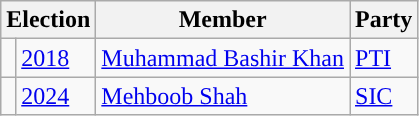<table class="wikitable">
<tr>
<th colspan="2">Election</th>
<th>Member</th>
<th>Party</th>
</tr>
<tr>
<td style="background-color: "></td>
<td><a href='#'>2018</a></td>
<td><a href='#'>Muhammad Bashir Khan</a></td>
<td><a href='#'>PTI</a></td>
</tr>
<tr>
<td style="background-color: "></td>
<td><a href='#'>2024</a></td>
<td><a href='#'>Mehboob Shah</a></td>
<td><a href='#'>SIC</a></td>
</tr>
</table>
